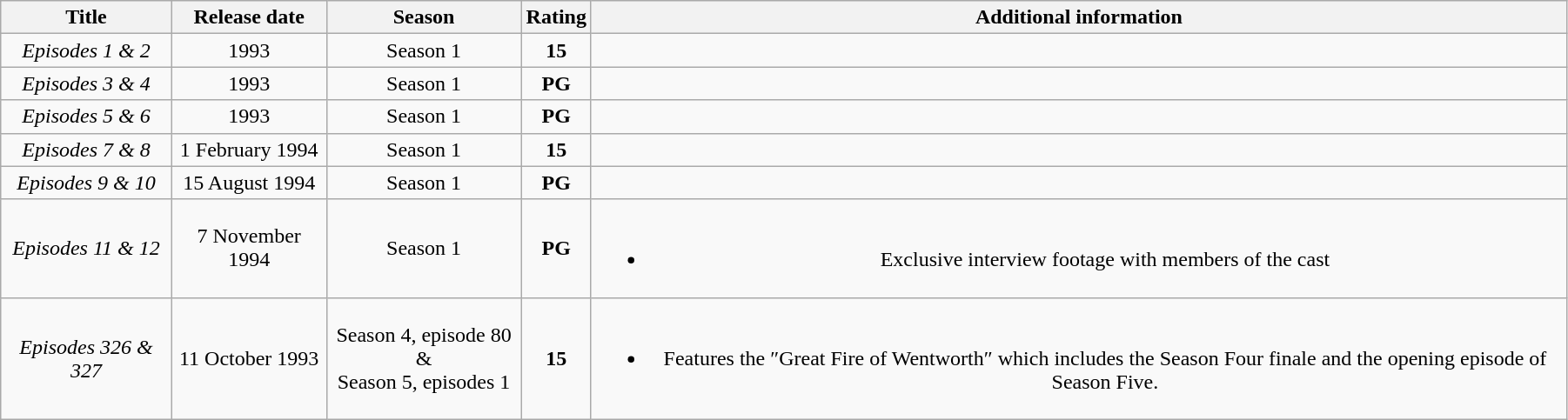<table class="wikitable" style="width:95%; text-align:center;">
<tr>
<th>Title</th>
<th>Release date</th>
<th>Season</th>
<th>Rating</th>
<th>Additional information</th>
</tr>
<tr>
<td><em>Episodes 1 & 2</em></td>
<td>1993</td>
<td>Season 1</td>
<td><span> <strong>15</strong> </span></td>
<td></td>
</tr>
<tr>
<td><em>Episodes 3 & 4</em></td>
<td>1993</td>
<td>Season 1</td>
<td><span> <strong>PG</strong> </span></td>
<td></td>
</tr>
<tr>
<td><em>Episodes 5 & 6</em></td>
<td>1993</td>
<td>Season 1</td>
<td><span> <strong>PG</strong> </span></td>
<td></td>
</tr>
<tr>
<td><em>Episodes 7 & 8</em></td>
<td>1 February 1994</td>
<td>Season 1</td>
<td><span> <strong>15</strong> </span></td>
<td></td>
</tr>
<tr>
<td><em>Episodes 9 & 10</em></td>
<td>15 August 1994</td>
<td>Season 1</td>
<td><span> <strong>PG</strong> </span></td>
<td></td>
</tr>
<tr>
<td><em>Episodes 11 & 12</em></td>
<td>7 November 1994</td>
<td>Season 1</td>
<td><span> <strong>PG</strong> </span></td>
<td><br><ul><li>Exclusive interview footage with members of the cast</li></ul></td>
</tr>
<tr>
<td><em>Episodes 326 & 327</em></td>
<td>11 October 1993</td>
<td>Season 4, episode 80 &<br>Season 5, episodes 1</td>
<td><span> <strong>15</strong> </span></td>
<td><br><ul><li>Features the ″Great Fire of Wentworth″ which includes the Season Four finale and the opening episode of Season Five.</li></ul></td>
</tr>
</table>
